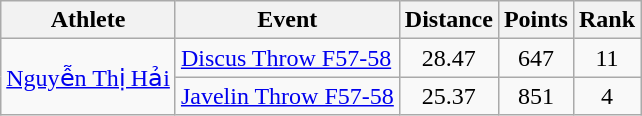<table class="wikitable">
<tr>
<th>Athlete</th>
<th>Event</th>
<th>Distance</th>
<th>Points</th>
<th>Rank</th>
</tr>
<tr align=center>
<td align=left rowspan=2><a href='#'>Nguyễn Thị Hải</a></td>
<td align=left><a href='#'>Discus Throw F57-58</a></td>
<td>28.47</td>
<td>647</td>
<td>11</td>
</tr>
<tr align=center>
<td align=left><a href='#'>Javelin Throw F57-58</a></td>
<td>25.37</td>
<td>851</td>
<td>4</td>
</tr>
</table>
